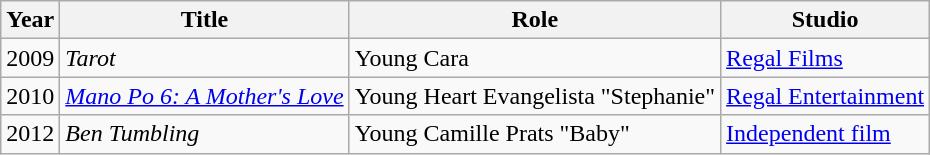<table class="wikitable">
<tr>
<th>Year</th>
<th>Title</th>
<th>Role</th>
<th>Studio</th>
</tr>
<tr>
<td>2009</td>
<td><em>Tarot</em></td>
<td>Young Cara</td>
<td><a href='#'>Regal Films</a></td>
</tr>
<tr>
<td>2010</td>
<td><em><a href='#'>Mano Po 6: A Mother's Love</a></em></td>
<td>Young Heart Evangelista "Stephanie"</td>
<td><a href='#'>Regal Entertainment</a></td>
</tr>
<tr>
<td>2012</td>
<td><em>Ben Tumbling</em></td>
<td>Young Camille Prats "Baby"</td>
<td><a href='#'>Independent film</a></td>
</tr>
</table>
